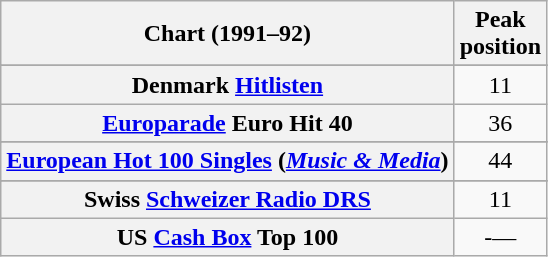<table class="wikitable sortable plainrowheaders" style="text-align:center;">
<tr>
<th scope="col">Chart (1991–92)</th>
<th scope="col">Peak<br>position</th>
</tr>
<tr>
</tr>
<tr>
<th scope="row">Denmark <a href='#'>Hitlisten</a></th>
<td align="center">11</td>
</tr>
<tr>
<th scope="row"><a href='#'>Europarade</a> Euro Hit 40 </th>
<td align="center">36</td>
</tr>
<tr>
</tr>
<tr>
<th scope="row"><a href='#'>European Hot 100 Singles</a> (<em><a href='#'>Music & Media</a></em>)</th>
<td align="center">44</td>
</tr>
<tr>
</tr>
<tr>
</tr>
<tr>
<th scope="row">Swiss <a href='#'>Schweizer Radio DRS</a></th>
<td align="center">11</td>
</tr>
<tr>
<th scope="row">US <a href='#'> Cash Box</a> Top 100</th>
<td align="center">-—<br></td>
</tr>
</table>
